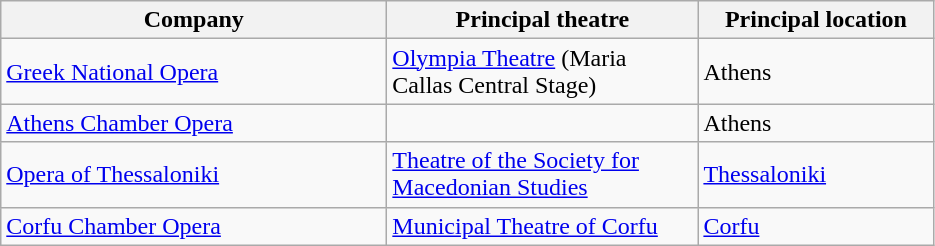<table class="wikitable">
<tr>
<th width=250>Company</th>
<th width=200>Principal theatre</th>
<th width=150>Principal location</th>
</tr>
<tr>
<td><a href='#'>Greek National Opera</a></td>
<td><a href='#'>Olympia Theatre</a> (Maria Callas Central Stage)</td>
<td>Athens</td>
</tr>
<tr>
<td><a href='#'>Athens Chamber Opera</a></td>
<td></td>
<td>Athens</td>
</tr>
<tr>
<td><a href='#'>Opera of Thessaloniki</a></td>
<td><a href='#'>Theatre of the Society for Macedonian Studies</a></td>
<td><a href='#'>Thessaloniki</a></td>
</tr>
<tr>
<td><a href='#'>Corfu Chamber Opera</a></td>
<td><a href='#'>Municipal Theatre of Corfu</a></td>
<td><a href='#'>Corfu</a></td>
</tr>
</table>
